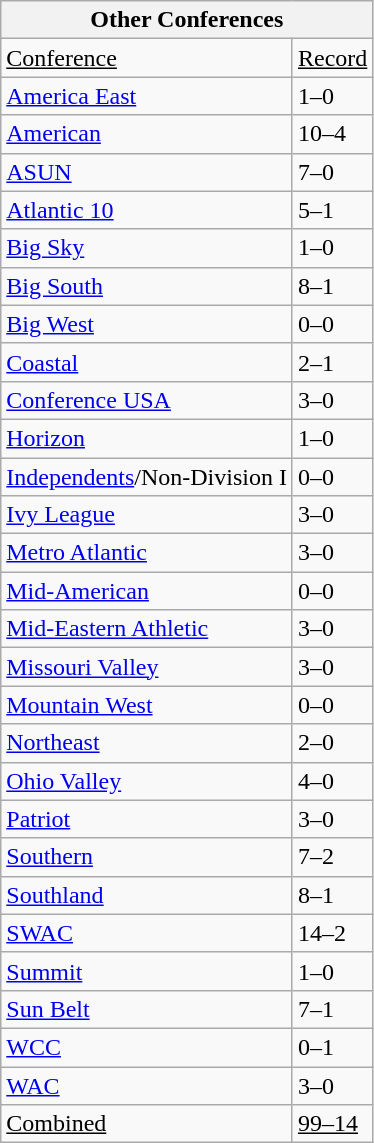<table class="wikitable">
<tr>
<th colspan="2">Other Conferences</th>
</tr>
<tr>
<td><u>Conference</u></td>
<td><u>Record</u></td>
</tr>
<tr>
<td><a href='#'>America East</a></td>
<td>1–0</td>
</tr>
<tr>
<td><a href='#'>American</a></td>
<td>10–4</td>
</tr>
<tr>
<td><a href='#'>ASUN</a></td>
<td>7–0</td>
</tr>
<tr>
<td><a href='#'>Atlantic 10</a></td>
<td>5–1</td>
</tr>
<tr>
<td><a href='#'>Big Sky</a></td>
<td>1–0</td>
</tr>
<tr>
<td><a href='#'>Big South</a></td>
<td>8–1</td>
</tr>
<tr>
<td><a href='#'>Big West</a></td>
<td>0–0</td>
</tr>
<tr>
<td><a href='#'>Coastal</a></td>
<td>2–1</td>
</tr>
<tr>
<td><a href='#'>Conference USA</a></td>
<td>3–0</td>
</tr>
<tr>
<td><a href='#'>Horizon</a></td>
<td>1–0</td>
</tr>
<tr>
<td><a href='#'>Independents</a>/Non-Division I</td>
<td>0–0</td>
</tr>
<tr>
<td><a href='#'>Ivy League</a></td>
<td>3–0</td>
</tr>
<tr>
<td><a href='#'>Metro Atlantic</a></td>
<td>3–0</td>
</tr>
<tr>
<td><a href='#'>Mid-American</a></td>
<td>0–0</td>
</tr>
<tr>
<td><a href='#'>Mid-Eastern Athletic</a></td>
<td>3–0</td>
</tr>
<tr>
<td><a href='#'>Missouri Valley</a></td>
<td>3–0</td>
</tr>
<tr>
<td><a href='#'>Mountain West</a></td>
<td>0–0</td>
</tr>
<tr>
<td><a href='#'>Northeast</a></td>
<td>2–0</td>
</tr>
<tr>
<td><a href='#'>Ohio Valley</a></td>
<td>4–0</td>
</tr>
<tr>
<td><a href='#'>Patriot</a></td>
<td>3–0</td>
</tr>
<tr>
<td><a href='#'>Southern</a></td>
<td>7–2</td>
</tr>
<tr>
<td><a href='#'>Southland</a></td>
<td>8–1</td>
</tr>
<tr>
<td><a href='#'>SWAC</a></td>
<td>14–2</td>
</tr>
<tr>
<td><a href='#'>Summit</a></td>
<td>1–0</td>
</tr>
<tr>
<td><a href='#'>Sun Belt</a></td>
<td>7–1</td>
</tr>
<tr>
<td><a href='#'>WCC</a></td>
<td>0–1</td>
</tr>
<tr>
<td><a href='#'>WAC</a></td>
<td>3–0</td>
</tr>
<tr>
<td><u>Combined</u></td>
<td><u>99–14</u></td>
</tr>
</table>
